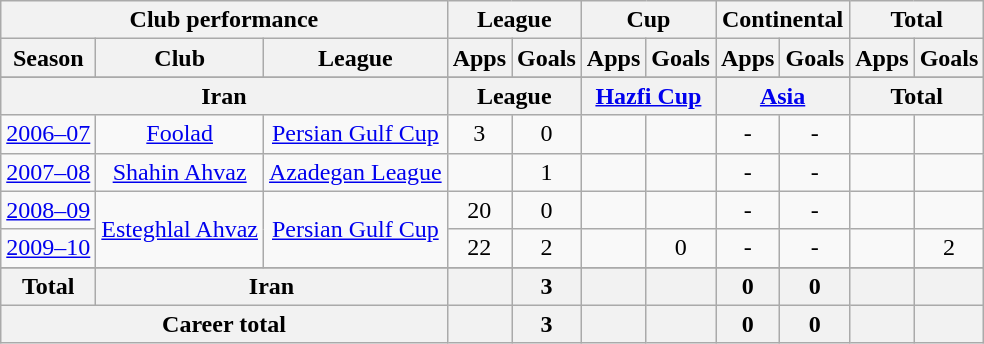<table class="wikitable" style="text-align:center">
<tr>
<th colspan=3>Club performance</th>
<th colspan=2>League</th>
<th colspan=2>Cup</th>
<th colspan=2>Continental</th>
<th colspan=2>Total</th>
</tr>
<tr>
<th>Season</th>
<th>Club</th>
<th>League</th>
<th>Apps</th>
<th>Goals</th>
<th>Apps</th>
<th>Goals</th>
<th>Apps</th>
<th>Goals</th>
<th>Apps</th>
<th>Goals</th>
</tr>
<tr>
</tr>
<tr>
<th colspan=3>Iran</th>
<th colspan=2>League</th>
<th colspan=2><a href='#'>Hazfi Cup</a></th>
<th colspan=2><a href='#'>Asia</a></th>
<th colspan=2>Total</th>
</tr>
<tr>
<td><a href='#'>2006–07</a></td>
<td rowspan="1"><a href='#'>Foolad</a></td>
<td rowspan="1"><a href='#'>Persian Gulf Cup</a></td>
<td>3</td>
<td>0</td>
<td></td>
<td></td>
<td>-</td>
<td>-</td>
<td></td>
<td></td>
</tr>
<tr>
<td><a href='#'>2007–08</a></td>
<td rowspan="1"><a href='#'>Shahin Ahvaz</a></td>
<td rowspan="1"><a href='#'>Azadegan League</a></td>
<td></td>
<td>1</td>
<td></td>
<td></td>
<td>-</td>
<td>-</td>
<td></td>
<td></td>
</tr>
<tr>
<td><a href='#'>2008–09</a></td>
<td rowspan="2"><a href='#'>Esteghlal Ahvaz</a></td>
<td rowspan="2"><a href='#'>Persian Gulf Cup</a></td>
<td>20</td>
<td>0</td>
<td></td>
<td></td>
<td>-</td>
<td>-</td>
<td></td>
<td></td>
</tr>
<tr>
<td><a href='#'>2009–10</a></td>
<td>22</td>
<td>2</td>
<td></td>
<td>0</td>
<td>-</td>
<td>-</td>
<td></td>
<td>2</td>
</tr>
<tr>
</tr>
<tr>
<th rowspan=1>Total</th>
<th colspan=2>Iran</th>
<th></th>
<th>3</th>
<th></th>
<th></th>
<th>0</th>
<th>0</th>
<th></th>
<th></th>
</tr>
<tr>
<th colspan=3>Career total</th>
<th></th>
<th>3</th>
<th></th>
<th></th>
<th>0</th>
<th>0</th>
<th></th>
<th></th>
</tr>
</table>
